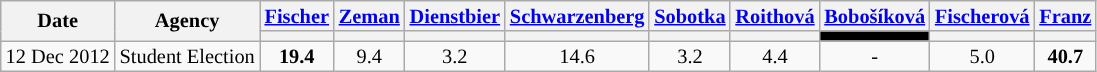<table class="wikitable" style=text-align:center;font-size:85%;line-height:14px;">
<tr>
<th rowspan=2>Date</th>
<th rowspan=2>Agency</th>
<th><a href='#'>Fischer</a></th>
<th><a href='#'>Zeman</a></th>
<th><a href='#'>Dienstbier</a></th>
<th><a href='#'>Schwarzenberg</a></th>
<th><a href='#'>Sobotka</a></th>
<th><a href='#'>Roithová</a></th>
<th><a href='#'>Bobošíková</a></th>
<th><a href='#'>Fischerová</a></th>
<th><a href='#'>Franz</a></th>
</tr>
<tr>
<th style="background:"></th>
<th style="background:"></th>
<th style="background:"></th>
<th style="background:"></th>
<th style="background:"></th>
<th style="background:"></th>
<th style="background:#000000; width:40px;"></th>
<th style="background:"></th>
<th style="background:"></th>
</tr>
<tr>
<td>12 Dec 2012</td>
<td>Student Election</td>
<td><strong>19.4</strong></td>
<td>9.4</td>
<td>3.2</td>
<td>14.6</td>
<td>3.2</td>
<td>4.4</td>
<td>-</td>
<td>5.0</td>
<td><strong>40.7</strong></td>
</tr>
</table>
